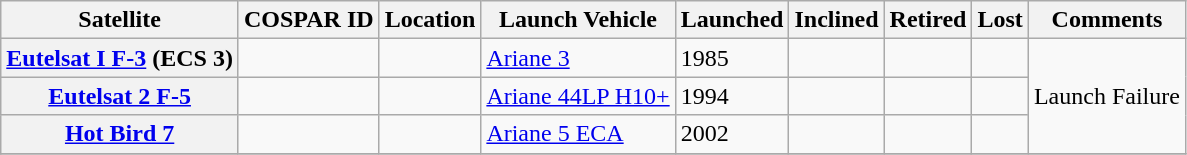<table class="wikitable sortable" style="text-align:left;">
<tr>
<th>Satellite</th>
<th>COSPAR ID</th>
<th data-sort-type="number">Location</th>
<th>Launch Vehicle</th>
<th>Launched</th>
<th>Inclined</th>
<th>Retired</th>
<th>Lost</th>
<th>Comments</th>
</tr>
<tr>
<th><a href='#'>Eutelsat I F-3</a> (ECS 3)</th>
<td></td>
<td></td>
<td><a href='#'>Ariane 3</a></td>
<td>1985</td>
<td></td>
<td></td>
<td></td>
<td rowspan="3">Launch Failure</td>
</tr>
<tr>
<th><a href='#'>Eutelsat 2 F-5</a></th>
<td></td>
<td></td>
<td><a href='#'>Ariane 44LP H10+</a></td>
<td>1994</td>
<td></td>
<td></td>
<td></td>
</tr>
<tr>
<th><a href='#'>Hot Bird 7</a></th>
<td></td>
<td></td>
<td><a href='#'>Ariane 5 ECA</a></td>
<td>2002</td>
<td></td>
<td></td>
<td></td>
</tr>
<tr>
</tr>
</table>
